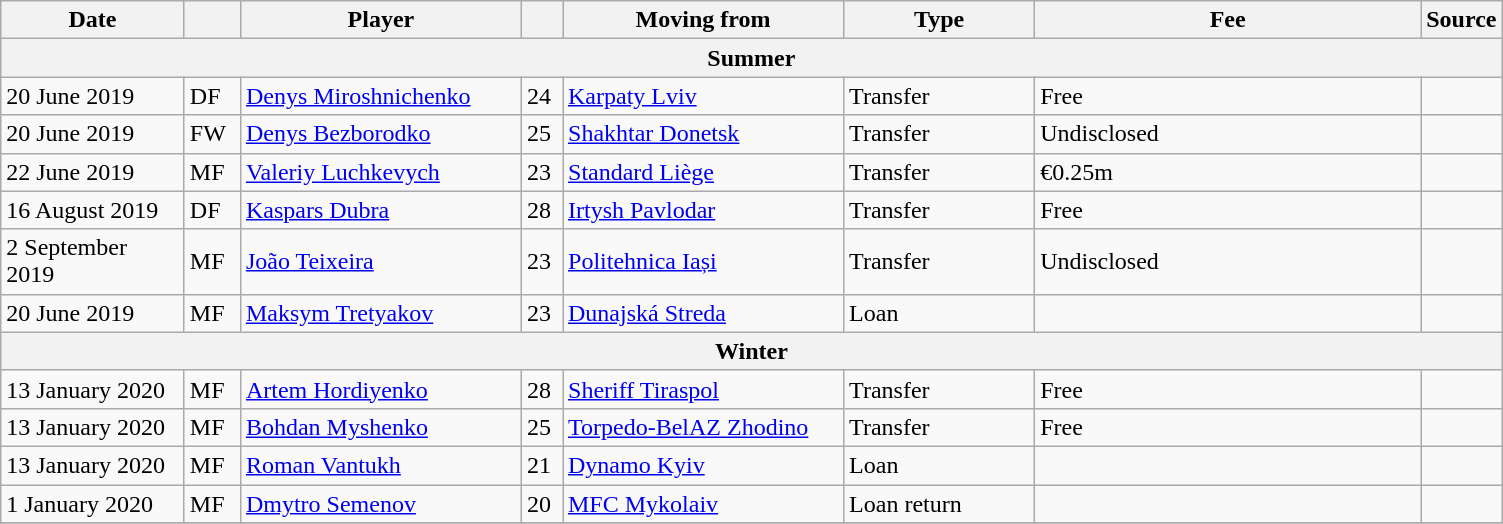<table class="wikitable sortable">
<tr>
<th style="width:115px;">Date</th>
<th style="width:30px;"></th>
<th style="width:180px;">Player</th>
<th style="width:20px;"></th>
<th style="width:180px;">Moving from</th>
<th style="width:120px;" class="unsortable">Type</th>
<th style="width:250px;" class="unsortable">Fee</th>
<th style="width:20px;">Source</th>
</tr>
<tr>
<th colspan=8>Summer</th>
</tr>
<tr>
<td>20 June 2019</td>
<td>DF</td>
<td> <a href='#'>Denys Miroshnichenko</a></td>
<td>24</td>
<td> <a href='#'>Karpaty Lviv</a></td>
<td>Transfer</td>
<td>Free</td>
<td></td>
</tr>
<tr>
<td>20 June 2019</td>
<td>FW</td>
<td> <a href='#'>Denys Bezborodko</a></td>
<td>25</td>
<td> <a href='#'>Shakhtar Donetsk</a></td>
<td>Transfer</td>
<td>Undisclosed</td>
<td></td>
</tr>
<tr>
<td>22 June 2019</td>
<td>MF</td>
<td> <a href='#'>Valeriy Luchkevych</a></td>
<td>23</td>
<td> <a href='#'>Standard Liège</a></td>
<td>Transfer</td>
<td>€0.25m</td>
<td></td>
</tr>
<tr>
<td>16 August 2019</td>
<td>DF</td>
<td> <a href='#'>Kaspars Dubra</a></td>
<td>28</td>
<td> <a href='#'>Irtysh Pavlodar</a></td>
<td>Transfer</td>
<td>Free</td>
<td></td>
</tr>
<tr>
<td>2 September 2019</td>
<td>MF</td>
<td> <a href='#'>João Teixeira</a></td>
<td>23</td>
<td> <a href='#'>Politehnica Iași</a></td>
<td>Transfer</td>
<td>Undisclosed</td>
<td></td>
</tr>
<tr>
<td>20 June 2019</td>
<td>MF</td>
<td> <a href='#'>Maksym Tretyakov</a></td>
<td>23</td>
<td> <a href='#'>Dunajská Streda</a></td>
<td>Loan</td>
<td></td>
<td></td>
</tr>
<tr>
<th colspan=8>Winter</th>
</tr>
<tr>
<td>13 January 2020</td>
<td>MF</td>
<td> <a href='#'>Artem Hordiyenko</a></td>
<td>28</td>
<td> <a href='#'>Sheriff Tiraspol</a></td>
<td>Transfer</td>
<td>Free</td>
<td></td>
</tr>
<tr>
<td>13 January 2020</td>
<td>MF</td>
<td> <a href='#'>Bohdan Myshenko</a></td>
<td>25</td>
<td> <a href='#'>Torpedo-BelAZ Zhodino</a></td>
<td>Transfer</td>
<td>Free</td>
<td></td>
</tr>
<tr>
<td>13 January 2020</td>
<td>MF</td>
<td> <a href='#'>Roman Vantukh</a></td>
<td>21</td>
<td> <a href='#'>Dynamo Kyiv</a></td>
<td>Loan</td>
<td></td>
<td></td>
</tr>
<tr>
<td>1 January 2020</td>
<td>MF</td>
<td> <a href='#'>Dmytro Semenov</a></td>
<td>20</td>
<td> <a href='#'>MFC Mykolaiv</a></td>
<td>Loan return</td>
<td></td>
<td></td>
</tr>
<tr>
</tr>
</table>
